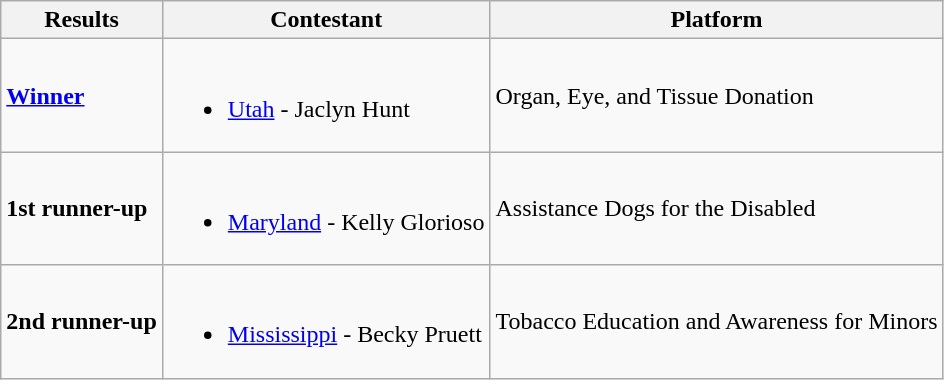<table class="wikitable">
<tr>
<th>Results</th>
<th>Contestant</th>
<th>Platform</th>
</tr>
<tr>
<td><strong><a href='#'>Winner</a></strong></td>
<td><br><ul><li> <a href='#'>Utah</a> - Jaclyn Hunt</li></ul></td>
<td>Organ, Eye, and Tissue Donation</td>
</tr>
<tr>
<td><strong>1st runner-up</strong></td>
<td><br><ul><li> <a href='#'>Maryland</a> - Kelly Glorioso</li></ul></td>
<td>Assistance Dogs for the Disabled</td>
</tr>
<tr>
<td><strong>2nd runner-up</strong></td>
<td><br><ul><li> <a href='#'>Mississippi</a> - Becky Pruett</li></ul></td>
<td>Tobacco Education and Awareness for Minors</td>
</tr>
</table>
